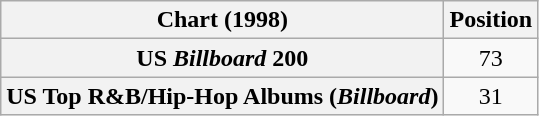<table class="wikitable sortable plainrowheaders" style="text-align:center">
<tr>
<th scope="col">Chart (1998)</th>
<th scope="col">Position</th>
</tr>
<tr>
<th scope="row">US <em>Billboard</em> 200</th>
<td>73</td>
</tr>
<tr>
<th scope="row">US Top R&B/Hip-Hop Albums (<em>Billboard</em>)</th>
<td>31</td>
</tr>
</table>
